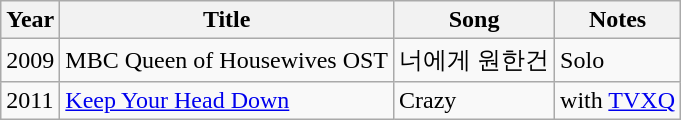<table class="wikitable">
<tr>
<th>Year</th>
<th>Title</th>
<th>Song</th>
<th>Notes</th>
</tr>
<tr>
<td>2009</td>
<td>MBC Queen of Housewives OST</td>
<td>너에게 원한건</td>
<td>Solo</td>
</tr>
<tr>
<td>2011</td>
<td><a href='#'>Keep Your Head Down</a></td>
<td>Crazy</td>
<td>with <a href='#'>TVXQ</a></td>
</tr>
</table>
